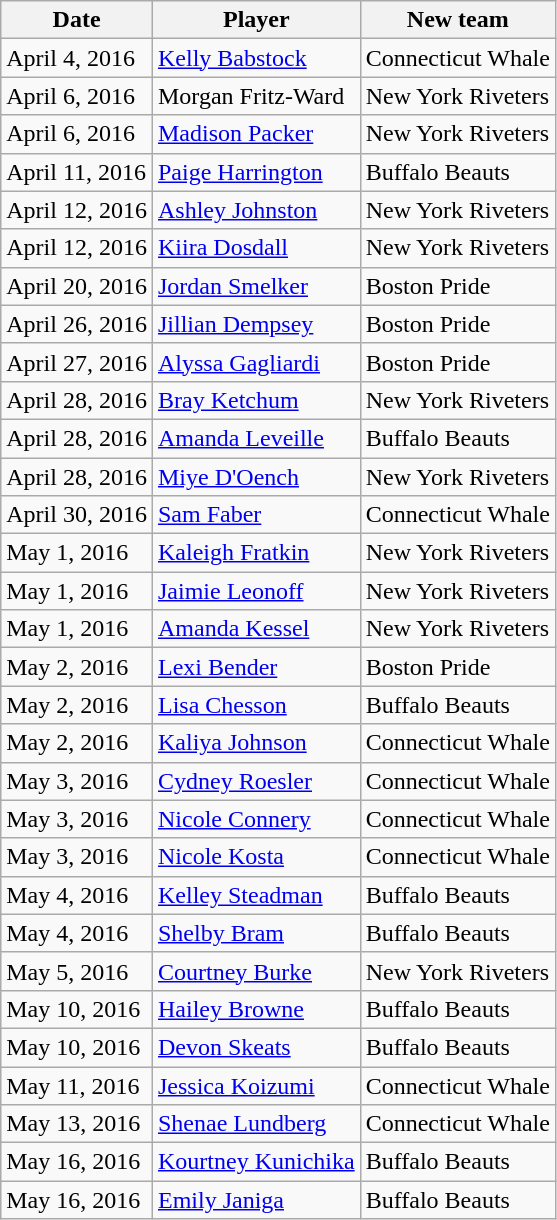<table class="wikitable sortable">
<tr>
<th>Date</th>
<th>Player</th>
<th>New team</th>
</tr>
<tr>
<td>April 4, 2016</td>
<td><a href='#'>Kelly Babstock</a></td>
<td>Connecticut Whale</td>
</tr>
<tr>
<td>April 6, 2016</td>
<td>Morgan Fritz-Ward</td>
<td>New York Riveters</td>
</tr>
<tr>
<td>April 6, 2016</td>
<td><a href='#'>Madison Packer</a></td>
<td>New York Riveters</td>
</tr>
<tr>
<td>April 11, 2016</td>
<td><a href='#'>Paige Harrington</a></td>
<td>Buffalo Beauts</td>
</tr>
<tr>
<td>April 12, 2016</td>
<td><a href='#'>Ashley Johnston</a></td>
<td>New York Riveters</td>
</tr>
<tr>
<td>April 12, 2016</td>
<td><a href='#'>Kiira Dosdall</a></td>
<td>New York Riveters</td>
</tr>
<tr>
<td>April 20, 2016</td>
<td><a href='#'>Jordan Smelker</a></td>
<td>Boston Pride</td>
</tr>
<tr>
<td>April 26, 2016</td>
<td><a href='#'>Jillian Dempsey</a></td>
<td>Boston Pride</td>
</tr>
<tr>
<td>April 27, 2016</td>
<td><a href='#'>Alyssa Gagliardi</a></td>
<td>Boston Pride</td>
</tr>
<tr>
<td>April 28, 2016</td>
<td><a href='#'>Bray Ketchum</a></td>
<td>New York Riveters</td>
</tr>
<tr>
<td>April 28, 2016</td>
<td><a href='#'>Amanda Leveille</a></td>
<td>Buffalo Beauts</td>
</tr>
<tr>
<td>April 28, 2016</td>
<td><a href='#'>Miye D'Oench</a></td>
<td>New York Riveters</td>
</tr>
<tr>
<td>April 30, 2016</td>
<td><a href='#'>Sam Faber</a></td>
<td>Connecticut Whale</td>
</tr>
<tr>
<td>May 1, 2016</td>
<td><a href='#'>Kaleigh Fratkin</a></td>
<td>New York Riveters</td>
</tr>
<tr>
<td>May 1, 2016</td>
<td><a href='#'>Jaimie Leonoff</a></td>
<td>New York Riveters</td>
</tr>
<tr>
<td>May 1, 2016</td>
<td><a href='#'>Amanda Kessel</a></td>
<td>New York Riveters</td>
</tr>
<tr>
<td>May 2, 2016</td>
<td><a href='#'>Lexi Bender</a></td>
<td>Boston Pride</td>
</tr>
<tr>
<td>May 2, 2016</td>
<td><a href='#'>Lisa Chesson</a></td>
<td>Buffalo Beauts</td>
</tr>
<tr>
<td>May 2, 2016</td>
<td><a href='#'>Kaliya Johnson</a></td>
<td>Connecticut Whale</td>
</tr>
<tr>
<td>May 3, 2016</td>
<td><a href='#'>Cydney Roesler</a></td>
<td>Connecticut Whale</td>
</tr>
<tr>
<td>May 3, 2016</td>
<td><a href='#'>Nicole Connery</a></td>
<td>Connecticut Whale</td>
</tr>
<tr>
<td>May 3, 2016</td>
<td><a href='#'>Nicole Kosta</a></td>
<td>Connecticut Whale</td>
</tr>
<tr>
<td>May 4, 2016</td>
<td><a href='#'>Kelley Steadman</a></td>
<td>Buffalo Beauts</td>
</tr>
<tr>
<td>May 4, 2016</td>
<td><a href='#'>Shelby Bram</a></td>
<td>Buffalo Beauts</td>
</tr>
<tr>
<td>May 5, 2016</td>
<td><a href='#'>Courtney Burke</a></td>
<td>New York Riveters</td>
</tr>
<tr>
<td>May 10, 2016</td>
<td><a href='#'>Hailey Browne</a></td>
<td>Buffalo Beauts</td>
</tr>
<tr>
<td>May 10, 2016</td>
<td><a href='#'>Devon Skeats</a></td>
<td>Buffalo Beauts</td>
</tr>
<tr>
<td>May 11, 2016</td>
<td><a href='#'>Jessica Koizumi</a></td>
<td Connecticut Whale (PHF)>Connecticut Whale</td>
</tr>
<tr>
<td>May 13, 2016</td>
<td><a href='#'>Shenae Lundberg</a></td>
<td>Connecticut Whale</td>
</tr>
<tr>
<td>May 16, 2016</td>
<td><a href='#'>Kourtney Kunichika</a></td>
<td>Buffalo Beauts</td>
</tr>
<tr>
<td>May 16, 2016</td>
<td><a href='#'>Emily Janiga</a></td>
<td>Buffalo Beauts</td>
</tr>
</table>
